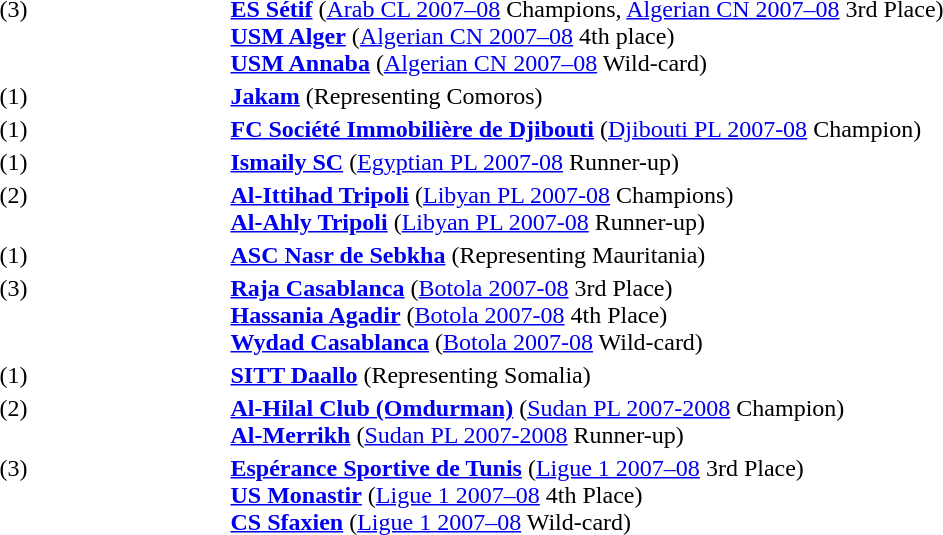<table>
<tr>
<td valign="top" width="150px"> (3)</td>
<td><strong><a href='#'>ES Sétif</a></strong> (<a href='#'>Arab CL 2007–08</a> Champions, <a href='#'>Algerian CN 2007–08</a> 3rd Place) <br> <strong><a href='#'>USM Alger</a></strong> (<a href='#'>Algerian CN 2007–08</a> 4th place) <br> <strong><a href='#'>USM Annaba</a></strong> (<a href='#'>Algerian CN 2007–08</a> Wild-card)</td>
</tr>
<tr>
<td valign="top" width="150px"> (1)</td>
<td><strong><a href='#'>Jakam</a></strong> (Representing Comoros)</td>
</tr>
<tr>
<td valign="top" width="150px"> (1)</td>
<td><strong><a href='#'>FC Société Immobilière de Djibouti</a></strong> (<a href='#'>Djibouti PL 2007-08</a> Champion)</td>
</tr>
<tr>
<td valign="top" width="150px"> (1)</td>
<td><strong><a href='#'>Ismaily SC</a></strong> (<a href='#'>Egyptian PL 2007-08</a> Runner-up)</td>
</tr>
<tr>
<td valign="top" width="150px"> (2)</td>
<td><strong><a href='#'>Al-Ittihad Tripoli</a></strong> (<a href='#'>Libyan PL 2007-08</a> Champions) <br> <strong><a href='#'>Al-Ahly Tripoli</a></strong> (<a href='#'>Libyan PL 2007-08</a> Runner-up)</td>
</tr>
<tr>
<td valign="top" width="150px"> (1)</td>
<td><strong><a href='#'>ASC Nasr de Sebkha</a></strong> (Representing Mauritania)</td>
</tr>
<tr>
<td valign="top" width="150px"> (3)</td>
<td><strong><a href='#'>Raja Casablanca</a></strong> (<a href='#'>Botola 2007-08</a> 3rd Place)<br><strong><a href='#'>Hassania Agadir</a></strong> (<a href='#'>Botola 2007-08</a> 4th Place) <br><strong><a href='#'>Wydad Casablanca</a></strong> (<a href='#'>Botola 2007-08</a> Wild-card)</td>
</tr>
<tr>
<td valign="top" width="150px"> (1)</td>
<td><strong><a href='#'>SITT Daallo</a></strong> (Representing Somalia)</td>
</tr>
<tr>
<td valign="top" width="150px"> (2)</td>
<td><strong><a href='#'>Al-Hilal Club (Omdurman)</a></strong> (<a href='#'>Sudan PL 2007-2008</a> Champion) <br> <strong><a href='#'>Al-Merrikh</a></strong> (<a href='#'>Sudan PL 2007-2008</a> Runner-up)</td>
</tr>
<tr>
<td valign="top" width="150px"> (3)</td>
<td><strong><a href='#'>Espérance Sportive de Tunis</a></strong> (<a href='#'>Ligue 1 2007–08</a> 3rd Place)<br><strong><a href='#'>US Monastir</a></strong> (<a href='#'>Ligue 1 2007–08</a> 4th Place) <br><strong><a href='#'>CS Sfaxien</a></strong> (<a href='#'>Ligue 1 2007–08</a> Wild-card)</td>
</tr>
<tr>
</tr>
</table>
